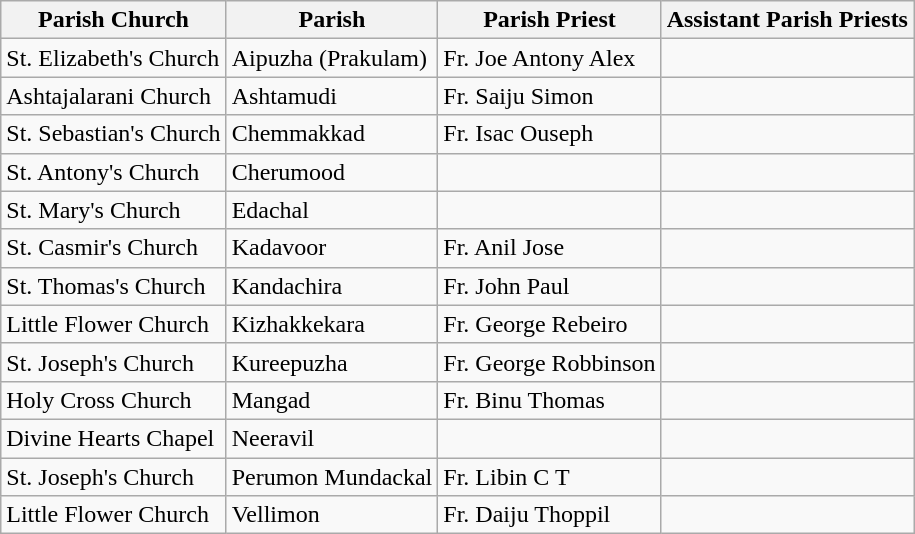<table class="wikitable">
<tr>
<th>Parish Church</th>
<th>Parish</th>
<th>Parish Priest</th>
<th>Assistant Parish Priests</th>
</tr>
<tr>
<td>St. Elizabeth's Church</td>
<td>Aipuzha (Prakulam)</td>
<td>Fr. Joe Antony Alex</td>
<td></td>
</tr>
<tr>
<td>Ashtajalarani Church</td>
<td>Ashtamudi</td>
<td>Fr. Saiju Simon</td>
<td></td>
</tr>
<tr>
<td>St. Sebastian's Church</td>
<td>Chemmakkad</td>
<td>Fr. Isac Ouseph</td>
<td></td>
</tr>
<tr>
<td>St. Antony's Church</td>
<td>Cherumood</td>
<td></td>
<td></td>
</tr>
<tr>
<td>St. Mary's Church</td>
<td>Edachal</td>
<td></td>
<td></td>
</tr>
<tr>
<td>St. Casmir's Church</td>
<td>Kadavoor</td>
<td>Fr. Anil Jose</td>
<td></td>
</tr>
<tr>
<td>St. Thomas's Church</td>
<td>Kandachira</td>
<td>Fr. John Paul</td>
<td></td>
</tr>
<tr>
<td>Little Flower Church</td>
<td>Kizhakkekara</td>
<td>Fr. George Rebeiro</td>
<td></td>
</tr>
<tr>
<td>St. Joseph's Church</td>
<td>Kureepuzha</td>
<td>Fr. George Robbinson</td>
<td></td>
</tr>
<tr>
<td>Holy Cross Church</td>
<td>Mangad</td>
<td>Fr. Binu Thomas</td>
<td></td>
</tr>
<tr>
<td>Divine Hearts Chapel</td>
<td>Neeravil</td>
<td></td>
<td></td>
</tr>
<tr>
<td>St. Joseph's Church</td>
<td>Perumon Mundackal</td>
<td>Fr. Libin C T</td>
<td></td>
</tr>
<tr>
<td>Little Flower Church</td>
<td>Vellimon</td>
<td>Fr. Daiju Thoppil</td>
<td></td>
</tr>
</table>
